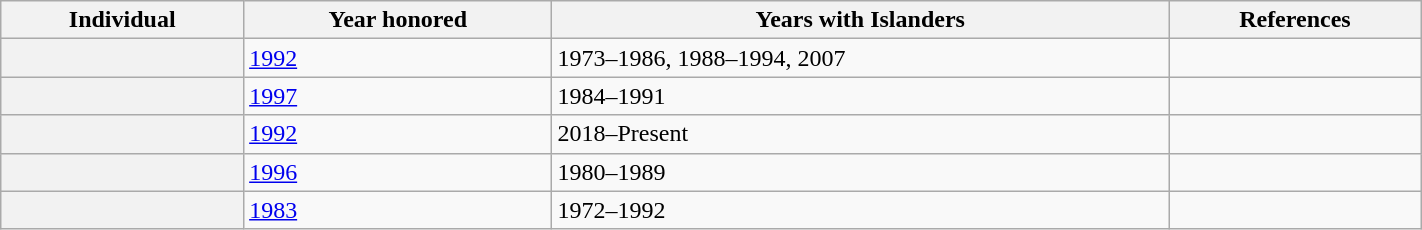<table class="wikitable sortable" width="75%">
<tr>
<th scope="col">Individual</th>
<th scope="col">Year honored</th>
<th scope="col">Years with Islanders</th>
<th scope="col" class="unsortable">References</th>
</tr>
<tr>
<th scope="row"></th>
<td><a href='#'>1992</a></td>
<td>1973–1986, 1988–1994, 2007</td>
<td></td>
</tr>
<tr>
<th scope="row"></th>
<td><a href='#'>1997</a></td>
<td>1984–1991</td>
<td></td>
</tr>
<tr>
<th scope="row"></th>
<td><a href='#'>1992</a></td>
<td>2018–Present</td>
<td></td>
</tr>
<tr>
<th scope="row"></th>
<td><a href='#'>1996</a></td>
<td>1980–1989</td>
<td></td>
</tr>
<tr>
<th scope="row"></th>
<td><a href='#'>1983</a></td>
<td>1972–1992</td>
<td></td>
</tr>
</table>
